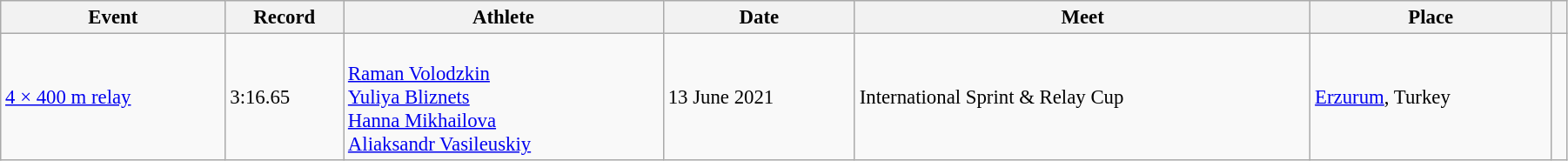<table class="wikitable" style="font-size: 95%; width: 95%;">
<tr>
<th>Event</th>
<th>Record</th>
<th>Athlete</th>
<th>Date</th>
<th>Meet</th>
<th>Place</th>
<th></th>
</tr>
<tr>
<td><a href='#'>4 × 400 m relay</a></td>
<td>3:16.65</td>
<td><br><a href='#'>Raman Volodzkin</a><br><a href='#'>Yuliya Bliznets</a><br><a href='#'>Hanna Mikhailova</a><br><a href='#'>Aliaksandr Vasileuskiy</a></td>
<td>13 June 2021</td>
<td>International Sprint & Relay Cup</td>
<td><a href='#'>Erzurum</a>, Turkey</td>
<td></td>
</tr>
</table>
